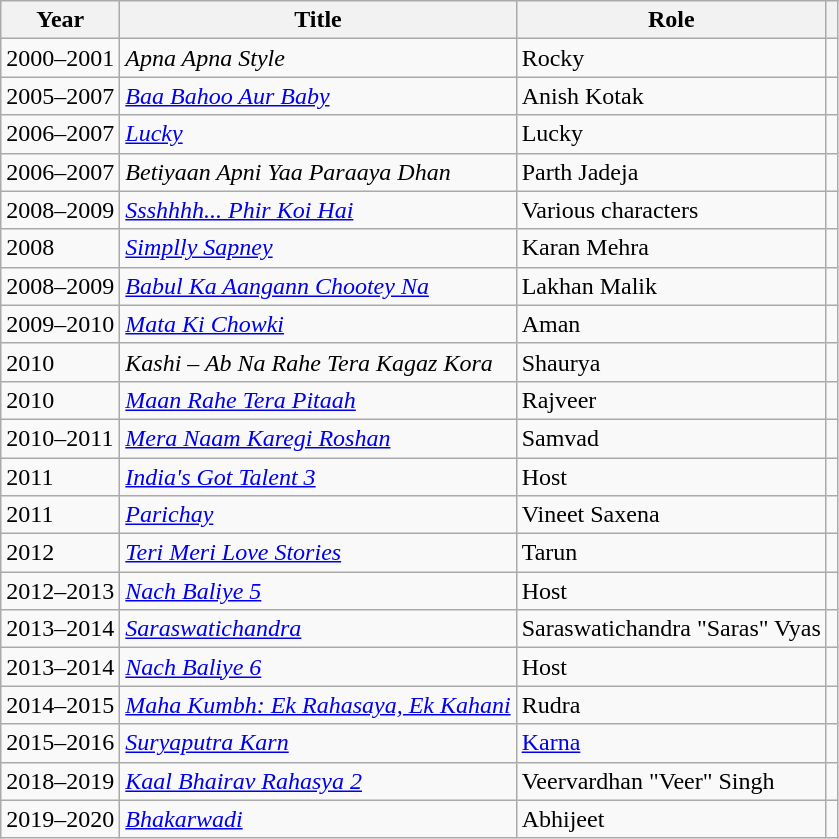<table class="wikitable plainrowheaders sortable" style="margin-right: 0;">
<tr>
<th scope="col">Year</th>
<th scope="col">Title</th>
<th scope="col">Role</th>
<th scope="col" class="unsortable"></th>
</tr>
<tr>
<td>2000–2001</td>
<td scope="row"><em>Apna Apna Style</em></td>
<td>Rocky</td>
<td style="text-align:center;"></td>
</tr>
<tr>
<td>2005–2007</td>
<td scope="row"><em><a href='#'>Baa Bahoo Aur Baby</a></em></td>
<td>Anish Kotak</td>
<td style="text-align:center;"></td>
</tr>
<tr>
<td>2006–2007</td>
<td scope="row"><em><a href='#'>Lucky</a></em></td>
<td>Lucky</td>
<td style="text-align:center;"></td>
</tr>
<tr>
<td>2006–2007</td>
<td scope="row"><em>Betiyaan Apni Yaa Paraaya Dhan</em></td>
<td>Parth Jadeja</td>
<td></td>
</tr>
<tr>
<td>2008–2009</td>
<td><em><a href='#'>Ssshhhh... Phir Koi Hai</a></em></td>
<td>Various characters</td>
<td></td>
</tr>
<tr>
<td>2008</td>
<td scope="row"><em><a href='#'>Simplly Sapney</a></em></td>
<td>Karan Mehra</td>
<td style="text-align:center;"></td>
</tr>
<tr>
<td>2008–2009</td>
<td scope="row"><em><a href='#'>Babul Ka Aangann Chootey Na</a></em></td>
<td>Lakhan Malik</td>
<td></td>
</tr>
<tr>
<td>2009–2010</td>
<td scope="row"><em><a href='#'>Mata Ki Chowki</a></em></td>
<td>Aman</td>
<td></td>
</tr>
<tr>
<td>2010</td>
<td scope="row"><em>Kashi – Ab Na Rahe Tera Kagaz Kora</em></td>
<td>Shaurya</td>
<td></td>
</tr>
<tr>
<td>2010</td>
<td scope="row"><em><a href='#'>Maan Rahe Tera Pitaah</a></em></td>
<td>Rajveer</td>
<td></td>
</tr>
<tr>
<td>2010–2011</td>
<td scope="row"><em><a href='#'>Mera Naam Karegi Roshan</a></em></td>
<td>Samvad</td>
<td style="text-align:center;"></td>
</tr>
<tr>
<td>2011</td>
<td scope="row"><a href='#'><em>India's Got Talent 3</em></a></td>
<td>Host</td>
<td style="text-align:center;"></td>
</tr>
<tr>
<td>2011</td>
<td scope="row"><em><a href='#'>Parichay</a></em></td>
<td>Vineet Saxena</td>
<td></td>
</tr>
<tr>
<td>2012</td>
<td scope="row"><em><a href='#'>Teri Meri Love Stories</a></em></td>
<td>Tarun</td>
<td style="text-align:center;"></td>
</tr>
<tr>
<td>2012–2013</td>
<td scope="row"><em><a href='#'>Nach Baliye 5</a></em></td>
<td>Host</td>
<td style="text-align:center;"></td>
</tr>
<tr>
<td>2013–2014</td>
<td scope="row"><em><a href='#'>Saraswatichandra</a></em></td>
<td>Saraswatichandra "Saras" Vyas</td>
<td style="text-align:center;"></td>
</tr>
<tr>
<td>2013–2014</td>
<td scope="row"><em><a href='#'>Nach Baliye 6</a></em></td>
<td>Host</td>
<td style="text-align:center;"></td>
</tr>
<tr>
<td>2014–2015</td>
<td scope="row"><em><a href='#'>Maha Kumbh: Ek Rahasaya, Ek Kahani</a></em></td>
<td>Rudra</td>
<td style="text-align:center;"></td>
</tr>
<tr>
<td>2015–2016</td>
<td scope="row"><em><a href='#'>Suryaputra Karn</a></em></td>
<td><a href='#'>Karna</a></td>
<td style="text-align:center;"></td>
</tr>
<tr>
<td>2018–2019</td>
<td scope="row"><em><a href='#'>Kaal Bhairav Rahasya 2</a></em></td>
<td>Veervardhan "Veer" Singh</td>
<td style="text-align:center;"></td>
</tr>
<tr>
<td>2019–2020</td>
<td scope="row"><em><a href='#'>Bhakarwadi</a></em></td>
<td>Abhijeet</td>
<td style="text-align:center;"></td>
</tr>
</table>
